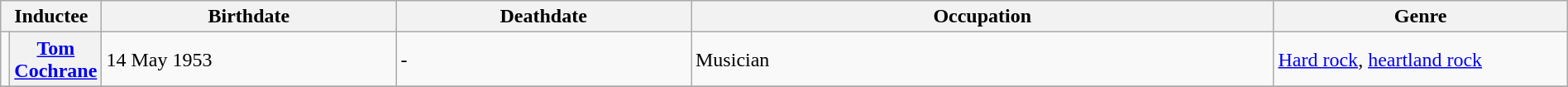<table class="wikitable" width="100%">
<tr>
<th colspan=2>Inductee</th>
<th width="20%">Birthdate</th>
<th width="20%">Deathdate</th>
<th width="40%">Occupation</th>
<th width="40%">Genre</th>
</tr>
<tr>
<td></td>
<th><a href='#'>Tom Cochrane</a></th>
<td>14 May 1953</td>
<td>-</td>
<td>Musician</td>
<td><a href='#'>Hard rock</a>, <a href='#'>heartland rock</a></td>
</tr>
<tr>
</tr>
</table>
